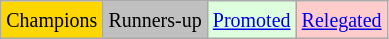<table class="wikitable">
<tr>
<td bgcolor=gold><small>Champions</small></td>
<td bgcolor=silver><small>Runners-up</small></td>
<td bgcolor="#DDFFDD"><small><a href='#'>Promoted</a></small></td>
<td bgcolor="#FFCCCC"><small><a href='#'>Relegated</a></small></td>
</tr>
</table>
